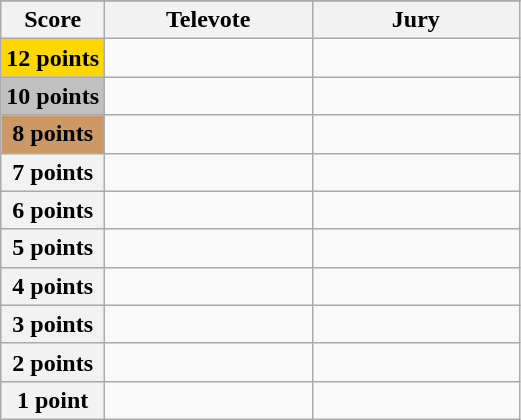<table class="wikitable">
<tr>
</tr>
<tr>
<th scope="col" width="20%">Score</th>
<th scope="col" width="40%">Televote</th>
<th scope="col" width="40%">Jury</th>
</tr>
<tr>
<th scope="row" style="background:gold">12 points</th>
<td></td>
<td></td>
</tr>
<tr>
<th scope="row" style="background:silver">10 points</th>
<td></td>
<td></td>
</tr>
<tr>
<th scope="row" style="background:#CC9966">8 points</th>
<td></td>
<td></td>
</tr>
<tr>
<th scope="row">7 points</th>
<td></td>
<td></td>
</tr>
<tr>
<th scope="row">6 points</th>
<td></td>
<td></td>
</tr>
<tr>
<th scope="row">5 points</th>
<td></td>
<td></td>
</tr>
<tr>
<th scope="row">4 points</th>
<td></td>
<td></td>
</tr>
<tr>
<th scope="row">3 points</th>
<td></td>
<td></td>
</tr>
<tr>
<th scope="row">2 points</th>
<td></td>
<td></td>
</tr>
<tr>
<th scope="row">1 point</th>
<td></td>
<td></td>
</tr>
</table>
